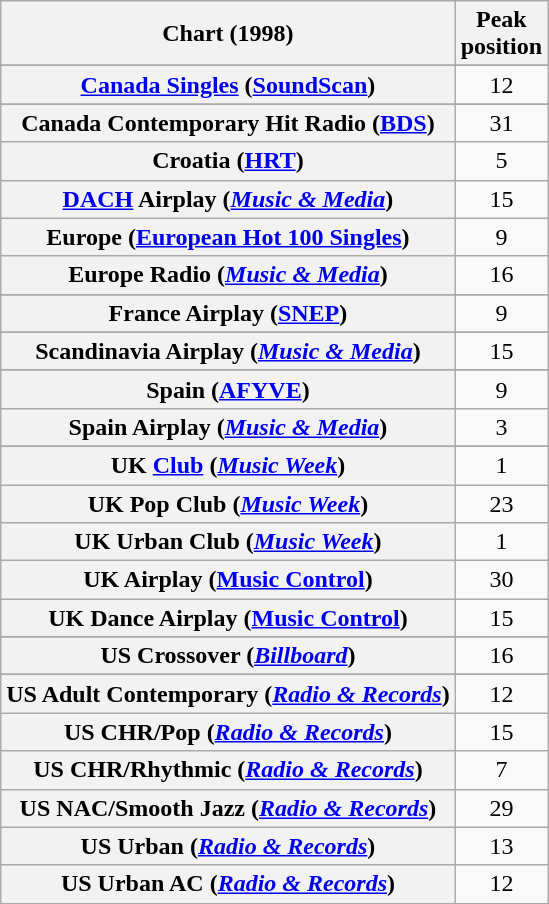<table class="wikitable sortable plainrowheaders" style="text-align:center;">
<tr>
<th>Chart (1998)</th>
<th>Peak<br>position</th>
</tr>
<tr>
</tr>
<tr>
</tr>
<tr>
</tr>
<tr>
</tr>
<tr>
<th scope="row"><a href='#'>Canada Singles</a> (<a href='#'>SoundScan</a>)</th>
<td>12</td>
</tr>
<tr>
</tr>
<tr>
</tr>
<tr>
<th scope="row">Canada Contemporary Hit Radio (<a href='#'>BDS</a>)</th>
<td>31</td>
</tr>
<tr>
<th scope="row">Croatia (<a href='#'>HRT</a>)</th>
<td>5</td>
</tr>
<tr>
<th scope="row"><a href='#'>DACH</a> Airplay (<em><a href='#'>Music & Media</a></em>)</th>
<td>15</td>
</tr>
<tr>
<th scope="row">Europe (<a href='#'>European Hot 100 Singles</a>)</th>
<td>9</td>
</tr>
<tr>
<th scope="row">Europe Radio (<em><a href='#'>Music & Media</a></em>)</th>
<td>16</td>
</tr>
<tr>
</tr>
<tr>
<th scope="row">France Airplay (<a href='#'>SNEP</a>)</th>
<td>9</td>
</tr>
<tr>
</tr>
<tr>
</tr>
<tr>
</tr>
<tr>
</tr>
<tr>
</tr>
<tr>
</tr>
<tr>
<th scope="row">Scandinavia Airplay (<em><a href='#'>Music & Media</a></em>)</th>
<td>15</td>
</tr>
<tr>
</tr>
<tr>
<th scope="row">Spain (<a href='#'>AFYVE</a>)</th>
<td>9</td>
</tr>
<tr>
<th scope="row">Spain Airplay (<em><a href='#'>Music & Media</a></em>)</th>
<td>3</td>
</tr>
<tr>
</tr>
<tr>
</tr>
<tr>
</tr>
<tr>
</tr>
<tr>
<th scope="row">UK <a href='#'>Club</a> (<em><a href='#'>Music Week</a></em>)<br></th>
<td>1</td>
</tr>
<tr>
<th scope="row">UK Pop Club (<em><a href='#'>Music Week</a></em>)</th>
<td>23</td>
</tr>
<tr>
<th scope="row">UK Urban Club (<em><a href='#'>Music Week</a></em>)</th>
<td>1</td>
</tr>
<tr>
<th scope="row">UK Airplay (<a href='#'>Music Control</a>)</th>
<td>30</td>
</tr>
<tr>
<th scope="row">UK Dance Airplay (<a href='#'>Music Control</a>)</th>
<td>15</td>
</tr>
<tr>
</tr>
<tr>
</tr>
<tr>
<th scope="row">US Crossover (<em><a href='#'>Billboard</a></em>)</th>
<td>16</td>
</tr>
<tr>
</tr>
<tr>
</tr>
<tr>
</tr>
<tr>
</tr>
<tr>
</tr>
<tr>
<th scope="row">US Adult Contemporary (<em><a href='#'>Radio & Records</a></em>)</th>
<td>12</td>
</tr>
<tr>
<th scope="row">US CHR/Pop (<em><a href='#'>Radio & Records</a></em>)</th>
<td>15</td>
</tr>
<tr>
<th scope="row">US CHR/Rhythmic (<em><a href='#'>Radio & Records</a></em>)</th>
<td>7</td>
</tr>
<tr>
<th scope="row">US NAC/Smooth Jazz (<em><a href='#'>Radio & Records</a></em>)</th>
<td>29</td>
</tr>
<tr>
<th scope="row">US Urban (<em><a href='#'>Radio & Records</a></em>)</th>
<td>13</td>
</tr>
<tr>
<th scope="row">US Urban AC (<em><a href='#'>Radio & Records</a></em>)</th>
<td>12</td>
</tr>
</table>
